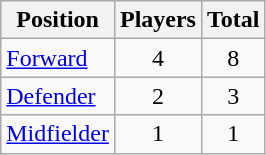<table class="sortable wikitable">
<tr>
<th>Position</th>
<th>Players</th>
<th>Total</th>
</tr>
<tr>
<td><a href='#'>Forward</a></td>
<td align=center>4</td>
<td align=center>8</td>
</tr>
<tr>
<td><a href='#'>Defender</a></td>
<td align=center>2</td>
<td align=center>3</td>
</tr>
<tr>
<td><a href='#'>Midfielder</a></td>
<td align=center>1</td>
<td align=center>1</td>
</tr>
</table>
